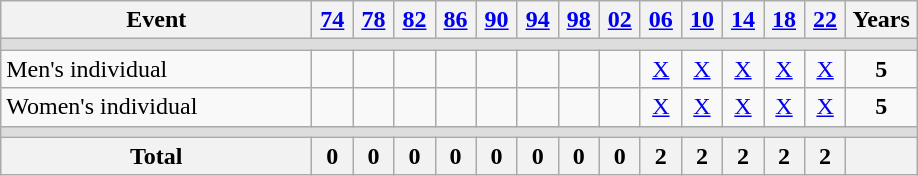<table class=wikitable style="text-align:center">
<tr>
<th width="200">Event</th>
<th width=20><a href='#'>74</a></th>
<th width=20><a href='#'>78</a></th>
<th width=20><a href='#'>82</a></th>
<th width=20><a href='#'>86</a></th>
<th width=20><a href='#'>90</a></th>
<th width=20><a href='#'>94</a></th>
<th width=20><a href='#'>98</a></th>
<th width=20><a href='#'>02</a></th>
<th width=20><a href='#'>06</a></th>
<th width=20><a href='#'>10</a></th>
<th width=20><a href='#'>14</a></th>
<th width=20><a href='#'>18</a></th>
<th width=20><a href='#'>22</a></th>
<th width="40">Years</th>
</tr>
<tr bgcolor=#DDDDDD>
<td colspan="15"></td>
</tr>
<tr>
<td align=left>Men's individual</td>
<td></td>
<td></td>
<td></td>
<td></td>
<td></td>
<td></td>
<td></td>
<td></td>
<td><a href='#'>X</a></td>
<td><a href='#'>X</a></td>
<td><a href='#'>X</a></td>
<td><a href='#'>X</a></td>
<td><a href='#'>X</a></td>
<td><strong>5</strong></td>
</tr>
<tr>
<td align=left>Women's individual</td>
<td></td>
<td></td>
<td></td>
<td></td>
<td></td>
<td></td>
<td></td>
<td></td>
<td><a href='#'>X</a></td>
<td><a href='#'>X</a></td>
<td><a href='#'>X</a></td>
<td><a href='#'>X</a></td>
<td><a href='#'>X</a></td>
<td><strong>5</strong></td>
</tr>
<tr bgcolor=#DDDDDD>
<td colspan="15"></td>
</tr>
<tr>
<th>Total</th>
<th>0</th>
<th>0</th>
<th>0</th>
<th>0</th>
<th>0</th>
<th>0</th>
<th>0</th>
<th>0</th>
<th>2</th>
<th>2</th>
<th>2</th>
<th>2</th>
<th>2</th>
<th></th>
</tr>
</table>
